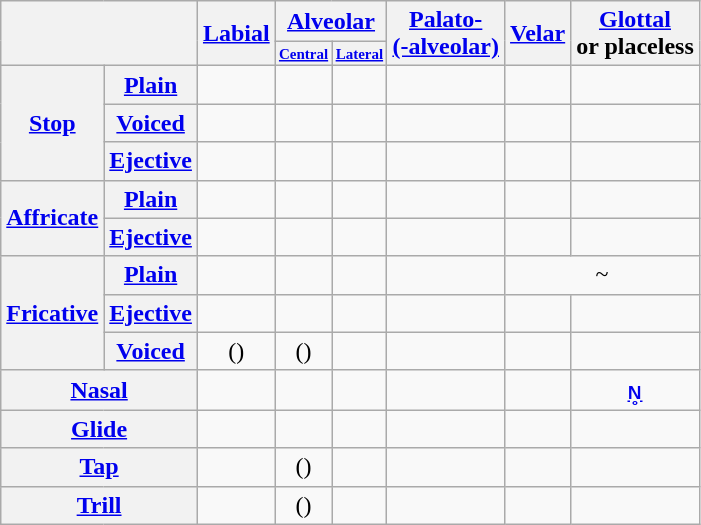<table class="wikitable" style="text-align: center;">
<tr>
<th colspan="2" rowspan="2"></th>
<th rowspan="2"><a href='#'>Labial</a></th>
<th colspan="2"><a href='#'>Alveolar</a></th>
<th rowspan="2"><a href='#'>Palato-<br>(-alveolar)</a></th>
<th rowspan="2"><a href='#'>Velar</a></th>
<th rowspan="2"><a href='#'>Glottal</a><br>or placeless</th>
</tr>
<tr style="font-size: x-small;">
<th><a href='#'>Central</a></th>
<th><a href='#'>Lateral</a></th>
</tr>
<tr>
<th rowspan="3"><a href='#'>Stop</a></th>
<th><a href='#'>Plain</a></th>
<td></td>
<td></td>
<td></td>
<td></td>
<td></td>
<td></td>
</tr>
<tr>
<th><a href='#'>Voiced</a></th>
<td></td>
<td></td>
<td></td>
<td></td>
<td></td>
<td></td>
</tr>
<tr>
<th><a href='#'>Ejective</a></th>
<td></td>
<td></td>
<td></td>
<td></td>
<td></td>
<td></td>
</tr>
<tr>
<th rowspan="2"><a href='#'>Affricate</a></th>
<th><a href='#'>Plain</a></th>
<td></td>
<td></td>
<td></td>
<td></td>
<td></td>
<td></td>
</tr>
<tr>
<th><a href='#'>Ejective</a></th>
<td></td>
<td></td>
<td></td>
<td></td>
<td></td>
<td></td>
</tr>
<tr>
<th rowspan="3"><a href='#'>Fricative</a></th>
<th><a href='#'>Plain</a></th>
<td></td>
<td></td>
<td></td>
<td></td>
<td colspan="2">~</td>
</tr>
<tr>
<th><a href='#'>Ejective</a></th>
<td></td>
<td></td>
<td></td>
<td></td>
<td></td>
<td></td>
</tr>
<tr>
<th><a href='#'>Voiced</a></th>
<td>()</td>
<td>()</td>
<td></td>
<td></td>
<td></td>
<td></td>
</tr>
<tr>
<th colspan="2"><a href='#'>Nasal</a></th>
<td></td>
<td></td>
<td></td>
<td></td>
<td></td>
<td><a href='#'>ɴ̥</a></td>
</tr>
<tr>
<th colspan="2"><a href='#'>Glide</a></th>
<td></td>
<td></td>
<td></td>
<td></td>
<td></td>
<td></td>
</tr>
<tr>
<th colspan="2"><a href='#'>Tap</a></th>
<td></td>
<td>()</td>
<td></td>
<td></td>
<td></td>
<td></td>
</tr>
<tr>
<th colspan="2"><a href='#'>Trill</a></th>
<td></td>
<td>()</td>
<td></td>
<td></td>
<td></td>
<td></td>
</tr>
</table>
